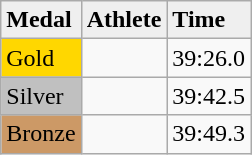<table class="wikitable">
<tr style="background:#efefef;">
<td><strong>Medal</strong></td>
<td><strong>Athlete</strong></td>
<td><strong>Time</strong></td>
</tr>
<tr>
<td style="background:gold;">Gold</td>
<td></td>
<td>39:26.0</td>
</tr>
<tr>
<td style="background:silver;">Silver</td>
<td></td>
<td>39:42.5</td>
</tr>
<tr>
<td style="background:#c96;">Bronze</td>
<td></td>
<td>39:49.3</td>
</tr>
</table>
